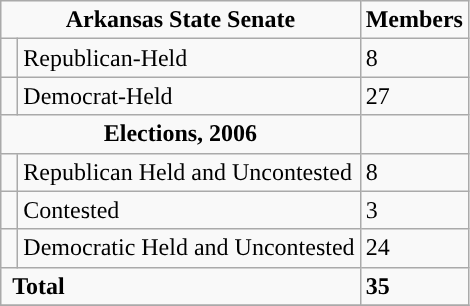<table class="wikitable">
<tr>
<td colspan="2" rowspan="1" align="center" valign="top"><strong>Arkansas State Senate</strong></td>
<td style="vertical-align:top;"><strong>Members</strong><br></td>
</tr>
<tr>
<td style="background-color:"> </td>
<td>Republican-Held</td>
<td>8</td>
</tr>
<tr>
<td style="background-color:"> </td>
<td>Democrat-Held</td>
<td>27</td>
</tr>
<tr>
<td colspan="2" rowspan="1" align="center"><strong>Elections, 2006</strong></td>
</tr>
<tr>
<td style="background-color:"> </td>
<td>Republican Held and Uncontested</td>
<td>8</td>
</tr>
<tr>
<td style="background-color:"> </td>
<td>Contested</td>
<td>3</td>
</tr>
<tr>
<td style="background-color:"> </td>
<td>Democratic Held and Uncontested</td>
<td>24</td>
</tr>
<tr>
<td colspan="2" rowspan="1"> <strong>Total</strong><br></td>
<td><strong>35</strong></td>
</tr>
<tr>
</tr>
</table>
